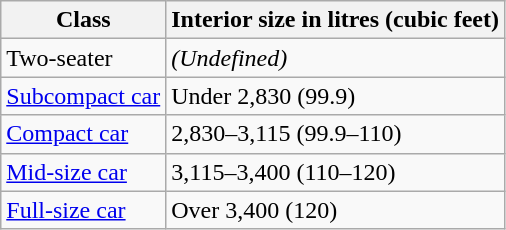<table class="wikitable">
<tr>
<th>Class</th>
<th>Interior size in litres (cubic feet)</th>
</tr>
<tr>
<td>Two-seater</td>
<td><em>(Undefined)</em></td>
</tr>
<tr>
<td><a href='#'>Subcompact car</a></td>
<td>Under 2,830 (99.9)</td>
</tr>
<tr>
<td><a href='#'>Compact car</a></td>
<td>2,830–3,115 (99.9–110)</td>
</tr>
<tr>
<td><a href='#'>Mid-size car</a></td>
<td>3,115–3,400 (110–120)</td>
</tr>
<tr>
<td><a href='#'>Full-size car</a></td>
<td>Over 3,400 (120)</td>
</tr>
</table>
